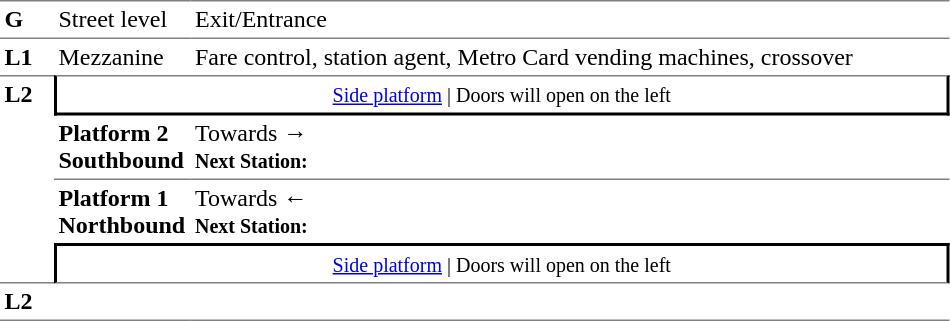<table table border=0 cellspacing=0 cellpadding=3>
<tr>
<td style="border-bottom:solid 1px gray;border-top:solid 1px gray;" width=30 valign=top><strong>G</strong></td>
<td style="border-top:solid 1px gray;border-bottom:solid 1px gray;" width=85 valign=top>Street level</td>
<td style="border-top:solid 1px gray;border-bottom:solid 1px gray;" width=500 valign=top>Exit/Entrance</td>
</tr>
<tr>
<td valign=top><strong>L1</strong></td>
<td valign=top>Mezzanine</td>
<td valign=top>Fare control, station agent, Metro Card vending machines, crossover<br></td>
</tr>
<tr>
<td style="border-top:solid 1px gray;border-bottom:solid 1px gray;" width=30 rowspan=4 valign=top><strong>L2</strong></td>
<td style="border-top:solid 1px gray;border-right:solid 2px black;border-left:solid 2px black;border-bottom:solid 2px black;text-align:center;" colspan=2><small><a href='#'>Side platform</a> | Doors will open on the left </small></td>
</tr>
<tr>
<td style="border-bottom:solid 1px gray;" width=85><span><strong>Platform 2</strong><br><strong>Southbound</strong></span></td>
<td style="border-bottom:solid 1px gray;" width=500>Towards → <br><small><strong>Next Station:</strong> </small></td>
</tr>
<tr>
<td><span><strong>Platform 1</strong><br><strong>Northbound</strong></span></td>
<td>Towards ← <br><small><strong>Next Station:</strong> </small></td>
</tr>
<tr>
<td style="border-top:solid 2px black;border-right:solid 2px black;border-left:solid 2px black;border-bottom:solid 1px gray;" colspan=2  align=center><small><a href='#'>Side platform</a> | Doors will open on the left </small></td>
</tr>
<tr>
<td style="border-bottom:solid 1px gray;" width=30 rowspan=2 valign=top><strong>L2</strong></td>
<td style="border-bottom:solid 1px gray;" width=85></td>
<td style="border-bottom:solid 1px gray;" width=500></td>
</tr>
<tr>
</tr>
</table>
